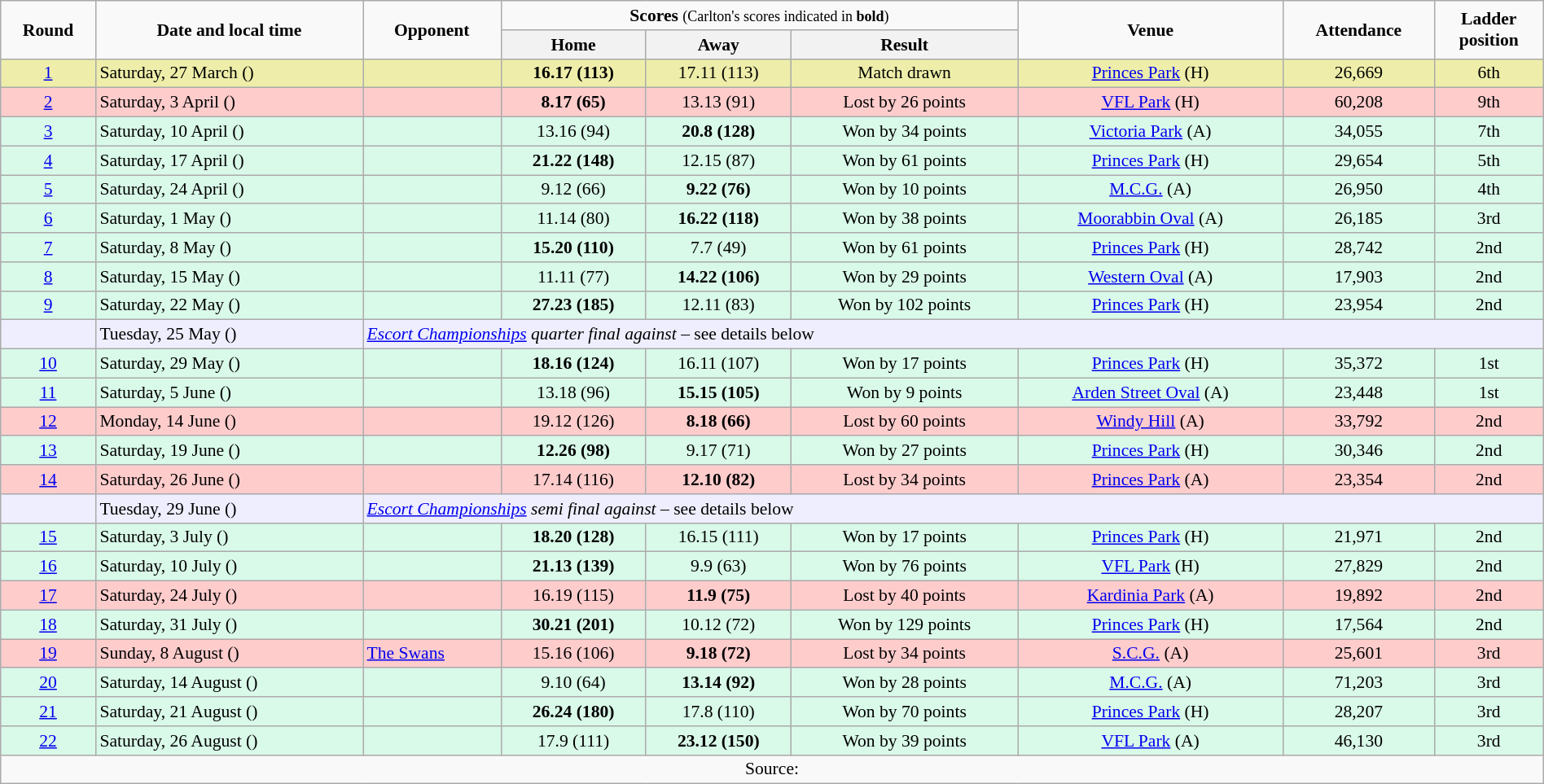<table class="wikitable" style="font-size:90%; text-align:center; width: 100%; margin-left: auto; margin-right: auto;">
<tr>
<td rowspan=2><strong>Round</strong></td>
<td rowspan=2><strong>Date and local time</strong></td>
<td rowspan=2><strong>Opponent</strong></td>
<td colspan=3><strong>Scores</strong> <small>(Carlton's scores indicated in <strong>bold</strong>)</small></td>
<td rowspan=2><strong>Venue</strong></td>
<td rowspan=2><strong>Attendance</strong></td>
<td rowspan=2><strong>Ladder<br>position</strong></td>
</tr>
<tr>
<th>Home</th>
<th>Away</th>
<th>Result</th>
</tr>
<tr style="background:#eea;">
<td><a href='#'>1</a></td>
<td align=left>Saturday, 27 March ()</td>
<td align=left></td>
<td><strong>16.17 (113)</strong></td>
<td>17.11 (113)</td>
<td>Match drawn</td>
<td><a href='#'>Princes Park</a> (H)</td>
<td>26,669</td>
<td>6th</td>
</tr>
<tr style="background:#fcc;">
<td><a href='#'>2</a></td>
<td align=left>Saturday, 3 April ()</td>
<td align=left></td>
<td><strong>8.17 (65)</strong></td>
<td>13.13 (91)</td>
<td>Lost by 26 points</td>
<td><a href='#'>VFL Park</a> (H)</td>
<td>60,208</td>
<td>9th</td>
</tr>
<tr style="background:#d9f9e9;">
<td><a href='#'>3</a></td>
<td align=left>Saturday, 10 April ()</td>
<td align=left></td>
<td>13.16 (94)</td>
<td><strong>20.8 (128)</strong></td>
<td>Won by 34 points</td>
<td><a href='#'>Victoria Park</a> (A)</td>
<td>34,055</td>
<td>7th</td>
</tr>
<tr style="background:#d9f9e9;">
<td><a href='#'>4</a></td>
<td align=left>Saturday, 17 April ()</td>
<td align=left></td>
<td><strong>21.22 (148)</strong></td>
<td>12.15 (87)</td>
<td>Won by 61 points</td>
<td><a href='#'>Princes Park</a> (H)</td>
<td>29,654</td>
<td>5th</td>
</tr>
<tr style="background:#d9f9e9;">
<td><a href='#'>5</a></td>
<td align=left>Saturday, 24 April ()</td>
<td align=left></td>
<td>9.12 (66)</td>
<td><strong>9.22 (76)</strong></td>
<td>Won by 10 points</td>
<td><a href='#'>M.C.G.</a> (A)</td>
<td>26,950</td>
<td>4th</td>
</tr>
<tr style="background:#d9f9e9;">
<td><a href='#'>6</a></td>
<td align=left>Saturday, 1 May ()</td>
<td align=left></td>
<td>11.14 (80)</td>
<td><strong>16.22 (118)</strong></td>
<td>Won by 38 points</td>
<td><a href='#'>Moorabbin Oval</a> (A)</td>
<td>26,185</td>
<td>3rd</td>
</tr>
<tr style="background:#d9f9e9;">
<td><a href='#'>7</a></td>
<td align=left>Saturday, 8 May ()</td>
<td align=left></td>
<td><strong>15.20 (110)</strong></td>
<td>7.7 (49)</td>
<td>Won by 61 points</td>
<td><a href='#'>Princes Park</a> (H)</td>
<td>28,742</td>
<td>2nd</td>
</tr>
<tr style="background:#d9f9e9;">
<td><a href='#'>8</a></td>
<td align=left>Saturday, 15 May ()</td>
<td align=left></td>
<td>11.11 (77)</td>
<td><strong>14.22 (106)</strong></td>
<td>Won by 29 points</td>
<td><a href='#'>Western Oval</a> (A)</td>
<td>17,903</td>
<td>2nd</td>
</tr>
<tr style="background:#d9f9e9;">
<td><a href='#'>9</a></td>
<td align=left>Saturday, 22 May ()</td>
<td align=left></td>
<td><strong>27.23 (185)</strong></td>
<td>12.11 (83)</td>
<td>Won by 102 points</td>
<td><a href='#'>Princes Park</a> (H)</td>
<td>23,954</td>
<td>2nd</td>
</tr>
<tr style="background:#eeeeff;">
<td></td>
<td align=left>Tuesday, 25 May ()</td>
<td colspan=7  align=left><em><a href='#'>Escort Championships</a> quarter final against </em> – see details below</td>
</tr>
<tr style="background:#d9f9e9;">
<td><a href='#'>10</a></td>
<td align=left>Saturday, 29 May ()</td>
<td align=left></td>
<td><strong>18.16 (124)</strong></td>
<td>16.11 (107)</td>
<td>Won by 17 points</td>
<td><a href='#'>Princes Park</a> (H)</td>
<td>35,372</td>
<td>1st</td>
</tr>
<tr style="background:#d9f9e9;">
<td><a href='#'>11</a></td>
<td align=left>Saturday, 5 June ()</td>
<td align=left></td>
<td>13.18 (96)</td>
<td><strong>15.15 (105)</strong></td>
<td>Won by 9 points</td>
<td><a href='#'>Arden Street Oval</a> (A)</td>
<td>23,448</td>
<td>1st</td>
</tr>
<tr style="background:#fcc;">
<td><a href='#'>12</a></td>
<td align=left>Monday, 14 June ()</td>
<td align=left></td>
<td>19.12 (126)</td>
<td><strong>8.18 (66)</strong></td>
<td>Lost by 60 points</td>
<td><a href='#'>Windy Hill</a> (A)</td>
<td>33,792</td>
<td>2nd</td>
</tr>
<tr style="background:#d9f9e9;">
<td><a href='#'>13</a></td>
<td align=left>Saturday, 19 June ()</td>
<td align=left></td>
<td><strong>12.26 (98)</strong></td>
<td>9.17 (71)</td>
<td>Won by 27 points</td>
<td><a href='#'>Princes Park</a> (H)</td>
<td>30,346</td>
<td>2nd</td>
</tr>
<tr style="background:#fcc;">
<td><a href='#'>14</a></td>
<td align=left>Saturday, 26 June ()</td>
<td align=left></td>
<td>17.14 (116)</td>
<td><strong>12.10 (82)</strong></td>
<td>Lost by 34 points</td>
<td><a href='#'>Princes Park</a> (A)</td>
<td>23,354</td>
<td>2nd</td>
</tr>
<tr style="background:#eeeeff;">
<td></td>
<td align=left>Tuesday, 29 June ()</td>
<td colspan=7  align=left><em><a href='#'>Escort Championships</a> semi final against </em> – see details below</td>
</tr>
<tr style="background:#d9f9e9;">
<td><a href='#'>15</a></td>
<td align=left>Saturday, 3 July ()</td>
<td align=left></td>
<td><strong>18.20 (128)</strong></td>
<td>16.15 (111)</td>
<td>Won by 17 points</td>
<td><a href='#'>Princes Park</a> (H)</td>
<td>21,971</td>
<td>2nd</td>
</tr>
<tr style="background:#d9f9e9;">
<td><a href='#'>16</a></td>
<td align=left>Saturday, 10 July ()</td>
<td align=left></td>
<td><strong>21.13 (139)</strong></td>
<td>9.9 (63)</td>
<td>Won by 76 points</td>
<td><a href='#'>VFL Park</a> (H)</td>
<td>27,829</td>
<td>2nd</td>
</tr>
<tr style="background:#fcc;">
<td><a href='#'>17</a></td>
<td align=left>Saturday, 24 July ()</td>
<td align=left></td>
<td>16.19 (115)</td>
<td><strong>11.9 (75)</strong></td>
<td>Lost by 40 points</td>
<td><a href='#'>Kardinia Park</a> (A)</td>
<td>19,892</td>
<td>2nd</td>
</tr>
<tr style="background:#d9f9e9;">
<td><a href='#'>18</a></td>
<td align=left>Saturday, 31 July ()</td>
<td align=left></td>
<td><strong>30.21 (201)</strong></td>
<td>10.12 (72)</td>
<td>Won by 129 points</td>
<td><a href='#'>Princes Park</a> (H)</td>
<td>17,564</td>
<td>2nd</td>
</tr>
<tr style="background:#fcc;">
<td><a href='#'>19</a></td>
<td align=left>Sunday, 8 August ()</td>
<td align=left><a href='#'>The Swans</a></td>
<td>15.16 (106)</td>
<td><strong>9.18 (72)</strong></td>
<td>Lost by 34 points</td>
<td><a href='#'>S.C.G.</a> (A)</td>
<td>25,601</td>
<td>3rd</td>
</tr>
<tr style="background:#d9f9e9;">
<td><a href='#'>20</a></td>
<td align=left>Saturday, 14 August ()</td>
<td align=left></td>
<td>9.10 (64)</td>
<td><strong>13.14 (92)</strong></td>
<td>Won by 28 points</td>
<td><a href='#'>M.C.G.</a> (A)</td>
<td>71,203</td>
<td>3rd</td>
</tr>
<tr style="background:#d9f9e9;">
<td><a href='#'>21</a></td>
<td align=left>Saturday, 21 August ()</td>
<td align=left></td>
<td><strong>26.24 (180)</strong></td>
<td>17.8 (110)</td>
<td>Won by 70 points</td>
<td><a href='#'>Princes Park</a> (H)</td>
<td>28,207</td>
<td>3rd</td>
</tr>
<tr style="background:#d9f9e9;">
<td><a href='#'>22</a></td>
<td align=left>Saturday, 26 August ()</td>
<td align=left></td>
<td>17.9 (111)</td>
<td><strong>23.12 (150)</strong></td>
<td>Won by 39 points</td>
<td><a href='#'>VFL Park</a> (A)</td>
<td>46,130</td>
<td>3rd</td>
</tr>
<tr>
<td colspan="9">Source:</td>
</tr>
</table>
